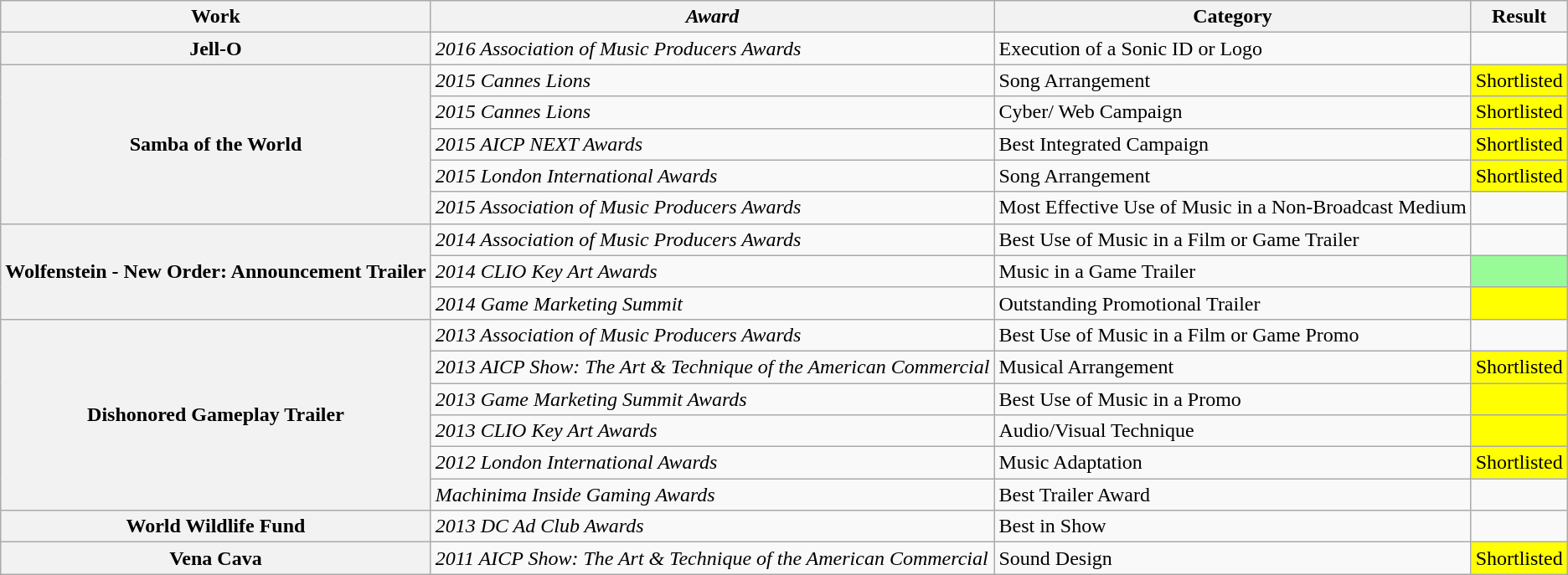<table class="wikitable">
<tr>
<th>Work</th>
<th><em>Award</em></th>
<th>Category</th>
<th>Result</th>
</tr>
<tr>
<th>Jell-O</th>
<td><em>2016 Association of Music Producers Awards</em></td>
<td>Execution of a Sonic ID or Logo</td>
<td></td>
</tr>
<tr>
<th rowspan="5">Samba of the World</th>
<td><em>2015 Cannes Lions</em></td>
<td>Song Arrangement</td>
<td style="background: yellow;">Shortlisted</td>
</tr>
<tr>
<td><em>2015 Cannes Lions</em></td>
<td>Cyber/ Web Campaign</td>
<td style="background: yellow;">Shortlisted</td>
</tr>
<tr>
<td><em>2015 AICP NEXT Awards</em></td>
<td>Best Integrated Campaign</td>
<td style="background: yellow;">Shortlisted</td>
</tr>
<tr>
<td><em>2015 London International Awards</em></td>
<td>Song Arrangement</td>
<td style="background: yellow;">Shortlisted</td>
</tr>
<tr>
<td><em>2015 Association of Music Producers Awards</em></td>
<td>Most Effective Use of Music in a Non-Broadcast Medium</td>
<td></td>
</tr>
<tr>
<th rowspan="3">Wolfenstein - New Order: Announcement Trailer</th>
<td><em>2014 Association of Music Producers Awards</em></td>
<td>Best Use of Music in a Film or Game Trailer</td>
<td></td>
</tr>
<tr>
<td><em>2014 CLIO Key Art Awards</em></td>
<td>Music in a Game Trailer</td>
<td style="background: palegreen;"></td>
</tr>
<tr>
<td><em>2014 Game Marketing Summit</em></td>
<td>Outstanding Promotional Trailer</td>
<td style="background: yellow;"></td>
</tr>
<tr>
<th rowspan="6">Dishonored Gameplay Trailer</th>
<td><em>2013 Association of Music Producers Awards</em></td>
<td>Best Use of Music in a Film or Game Promo</td>
<td></td>
</tr>
<tr>
<td><em>2013 AICP Show: The Art & Technique of the American Commercial</em></td>
<td>Musical Arrangement</td>
<td style="background: yellow;">Shortlisted</td>
</tr>
<tr>
<td><em>2013 Game Marketing Summit Awards</em></td>
<td>Best Use of Music in a Promo</td>
<td style="background: yellow;"></td>
</tr>
<tr>
<td><em>2013 CLIO Key Art Awards</em></td>
<td>Audio/Visual Technique</td>
<td style="background: yellow;"></td>
</tr>
<tr>
<td><em>2012 London International Awards</em></td>
<td>Music Adaptation</td>
<td style="background: yellow;">Shortlisted</td>
</tr>
<tr>
<td><em>Machinima Inside Gaming Awards</em></td>
<td>Best Trailer Award</td>
<td></td>
</tr>
<tr>
<th>World Wildlife Fund</th>
<td><em>2013 DC Ad Club Awards</em></td>
<td>Best in Show</td>
<td></td>
</tr>
<tr>
<th>Vena Cava</th>
<td><em>2011 AICP Show: The Art & Technique of the American Commercial</em></td>
<td>Sound Design</td>
<td style="background: yellow;">Shortlisted</td>
</tr>
</table>
